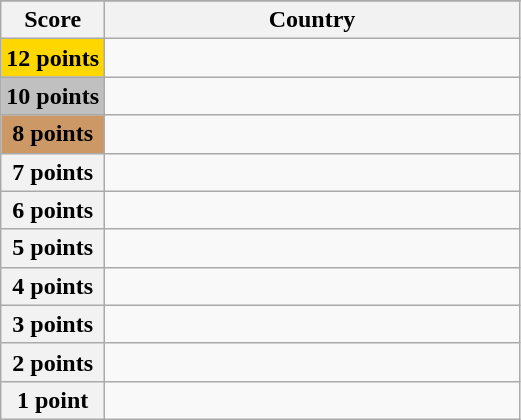<table class="wikitable">
<tr>
</tr>
<tr>
<th scope="col" width="20%">Score</th>
<th scope="col">Country</th>
</tr>
<tr>
<th scope="row" style="background:gold">12 points</th>
<td></td>
</tr>
<tr>
<th scope="row" style="background:silver">10 points</th>
<td></td>
</tr>
<tr>
<th scope="row" style="background:#CC9966">8 points</th>
<td></td>
</tr>
<tr>
<th scope="row">7 points</th>
<td></td>
</tr>
<tr>
<th scope="row">6 points</th>
<td></td>
</tr>
<tr>
<th scope="row">5 points</th>
<td></td>
</tr>
<tr>
<th scope="row">4 points</th>
<td></td>
</tr>
<tr>
<th scope="row">3 points</th>
<td></td>
</tr>
<tr>
<th scope="row">2 points</th>
<td></td>
</tr>
<tr>
<th scope="row">1 point</th>
<td></td>
</tr>
</table>
